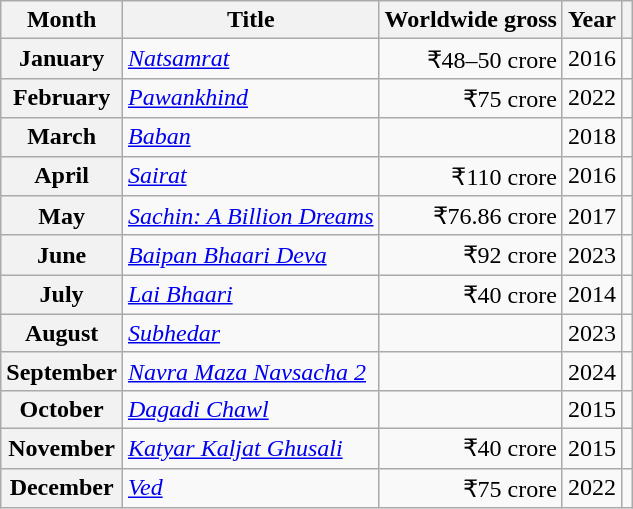<table class="wikitable sortable plainrowheaders">
<tr>
<th scope="col">Month</th>
<th scope="col">Title</th>
<th scope="col">Worldwide gross</th>
<th scope="col">Year</th>
<th scope="col" class="unsortable"></th>
</tr>
<tr>
<th scope="row">January</th>
<td><em><a href='#'>Natsamrat</a></em></td>
<td align="right">₹48–50 crore</td>
<td align="center">2016</td>
<td align="center"></td>
</tr>
<tr>
<th scope="row">February</th>
<td><em><a href='#'>Pawankhind</a></em></td>
<td align="right">₹75 crore</td>
<td align="center">2022</td>
<td align="center"></td>
</tr>
<tr>
<th scope="row">March</th>
<td><em><a href='#'>Baban</a></em></td>
<td align="right"></td>
<td align="center">2018</td>
<td align="center"></td>
</tr>
<tr>
<th scope="row">April</th>
<td><em><a href='#'>Sairat</a></em></td>
<td align="right">₹110 crore</td>
<td align="center">2016</td>
<td align="center"></td>
</tr>
<tr>
<th scope="row">May</th>
<td><em><a href='#'>Sachin: A Billion Dreams</a></em></td>
<td align="right">₹76.86 crore</td>
<td align="center">2017</td>
<td align="center"></td>
</tr>
<tr>
<th scope="row">June</th>
<td><em><a href='#'>Baipan Bhaari Deva</a></em></td>
<td align="right">₹92 crore</td>
<td align="center">2023</td>
<td align="center"></td>
</tr>
<tr>
<th scope="row">July</th>
<td><em><a href='#'>Lai Bhaari</a></em></td>
<td align="right">₹40 crore</td>
<td align="center">2014</td>
<td align="center"></td>
</tr>
<tr>
<th scope="row">August</th>
<td><em><a href='#'>Subhedar</a></em></td>
<td align="right"></td>
<td align="center">2023</td>
<td align="center"></td>
</tr>
<tr>
<th scope="row">September</th>
<td><em><a href='#'>Navra Maza Navsacha 2</a></em></td>
<td align="right"></td>
<td align="center">2024</td>
<td align="center"></td>
</tr>
<tr>
<th scope="row">October</th>
<td><em><a href='#'>Dagadi Chawl</a></em></td>
<td align="right"></td>
<td align="center">2015</td>
<td align="center"></td>
</tr>
<tr>
<th scope="row">November</th>
<td><em><a href='#'>Katyar Kaljat Ghusali</a></em></td>
<td align="right">₹40 crore</td>
<td align="center">2015</td>
<td align="center"></td>
</tr>
<tr>
<th scope="row">December</th>
<td><em><a href='#'>Ved</a></em></td>
<td align="right">₹75 crore</td>
<td align="center">2022</td>
<td align="center"></td>
</tr>
</table>
